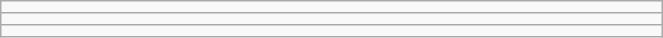<table class="wikitable" style=" text-align:center; font-size:110%;" width="35%">
<tr>
<td></td>
</tr>
<tr>
<td></td>
</tr>
<tr>
<td></td>
</tr>
</table>
